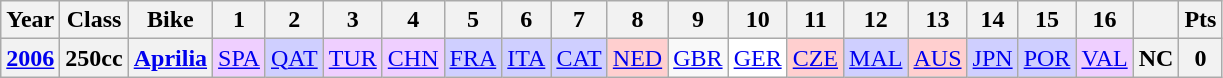<table class="wikitable" style="text-align:center">
<tr>
<th>Year</th>
<th>Class</th>
<th>Bike</th>
<th>1</th>
<th>2</th>
<th>3</th>
<th>4</th>
<th>5</th>
<th>6</th>
<th>7</th>
<th>8</th>
<th>9</th>
<th>10</th>
<th>11</th>
<th>12</th>
<th>13</th>
<th>14</th>
<th>15</th>
<th>16</th>
<th></th>
<th>Pts</th>
</tr>
<tr>
<th><a href='#'>2006</a></th>
<th>250cc</th>
<th><a href='#'>Aprilia</a></th>
<td style="background:#EFCFFF;"><a href='#'>SPA</a><br></td>
<td style="background:#CFCFFF;"><a href='#'>QAT</a><br></td>
<td style="background:#EFCFFF;"><a href='#'>TUR</a><br></td>
<td style="background:#EFCFFF;"><a href='#'>CHN</a><br></td>
<td style="background:#CFCFFF;"><a href='#'>FRA</a><br></td>
<td style="background:#CFCFFF;"><a href='#'>ITA</a><br></td>
<td style="background:#CFCFFF;"><a href='#'>CAT</a><br></td>
<td style="background:#FFCFCF;"><a href='#'>NED</a><br></td>
<td><a href='#'>GBR</a></td>
<td style="background:#FFFFFF;"><a href='#'>GER</a><br></td>
<td style="background:#FFCFCF;"><a href='#'>CZE</a><br></td>
<td style="background:#CFCFFF;"><a href='#'>MAL</a><br></td>
<td style="background:#FFCFCF;"><a href='#'>AUS</a><br></td>
<td style="background:#CFCFFF;"><a href='#'>JPN</a><br></td>
<td style="background:#CFCFFF;"><a href='#'>POR</a><br></td>
<td style="background:#EFCFFF;"><a href='#'>VAL</a><br></td>
<th>NC</th>
<th>0</th>
</tr>
</table>
